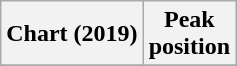<table class="wikitable">
<tr>
<th>Chart (2019)</th>
<th>Peak<br>position</th>
</tr>
<tr>
</tr>
</table>
